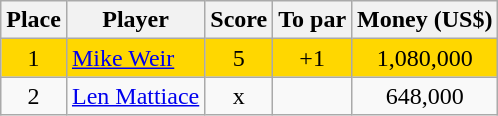<table class="wikitable">
<tr>
<th>Place</th>
<th>Player</th>
<th>Score</th>
<th>To par</th>
<th>Money (US$)</th>
</tr>
<tr style="background:gold">
<td align=center>1</td>
<td> <a href='#'>Mike Weir</a></td>
<td align=center>5</td>
<td align=center>+1</td>
<td align=center>1,080,000</td>
</tr>
<tr>
<td align=center>2</td>
<td> <a href='#'>Len Mattiace</a></td>
<td align=center>x</td>
<td align=center></td>
<td align=center>648,000</td>
</tr>
</table>
